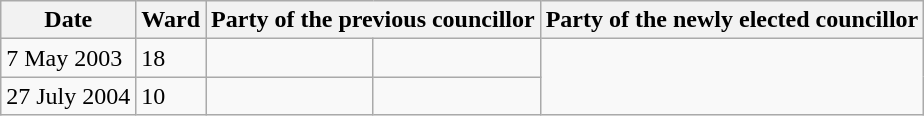<table class="wikitable">
<tr>
<th>Date</th>
<th>Ward</th>
<th colspan=2>Party of the previous councillor</th>
<th colspan=2>Party of the newly elected councillor</th>
</tr>
<tr>
<td>7 May 2003</td>
<td>18</td>
<td></td>
<td></td>
</tr>
<tr>
<td>27 July 2004</td>
<td>10</td>
<td></td>
<td></td>
</tr>
</table>
